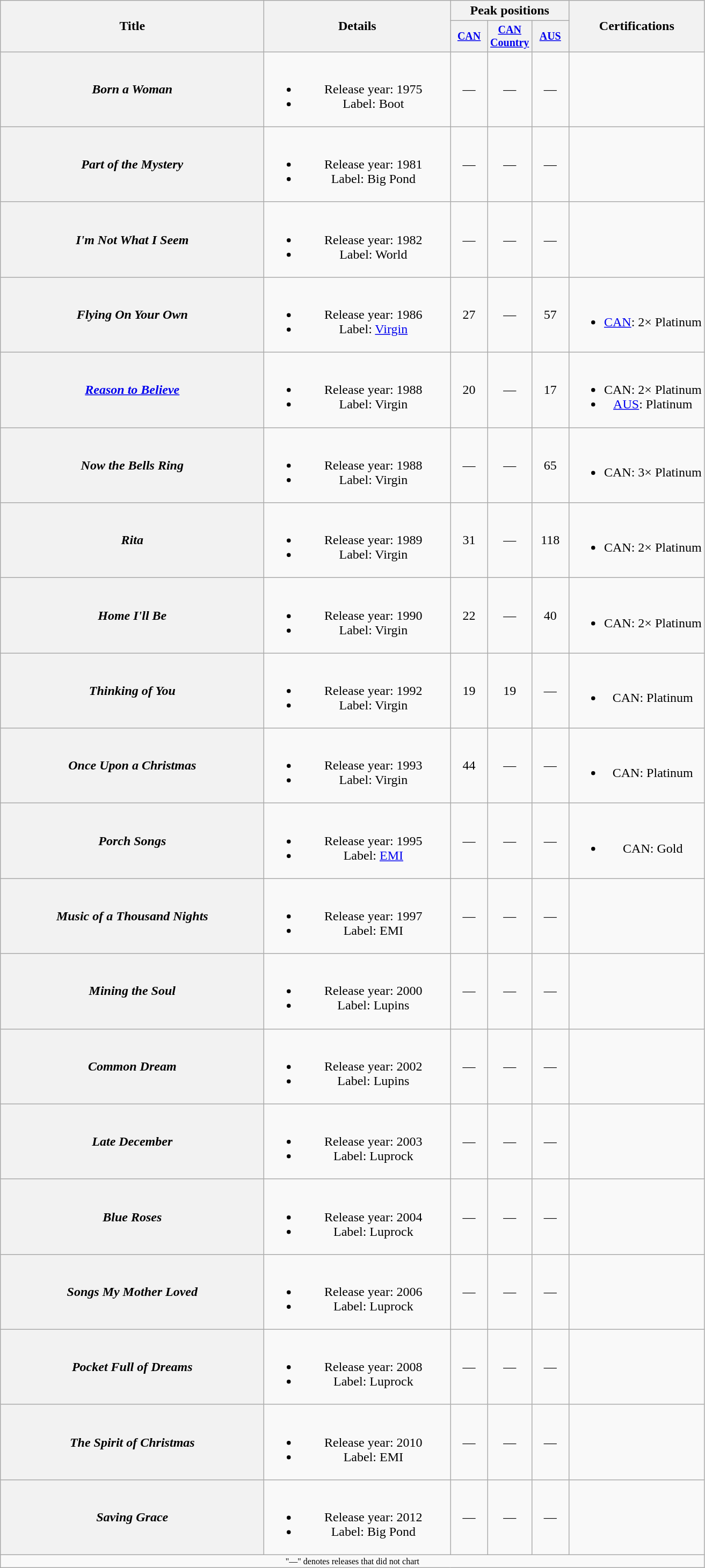<table class="wikitable plainrowheaders" style=text-align:center;>
<tr>
<th scope="col" rowspan="2" style="width:20em;">Title</th>
<th scope="col" rowspan="2" style="width:14em;">Details</th>
<th scope="col" colspan="3">Peak positions</th>
<th scope="col" rowspan="2">Certifications</th>
</tr>
<tr style="font-size:smaller;">
<th width="40"><a href='#'>CAN</a><br></th>
<th width="40"><a href='#'>CAN Country</a><br></th>
<th width="40"><a href='#'>AUS</a><br></th>
</tr>
<tr>
<th scope="row"><em>Born a Woman</em></th>
<td><br><ul><li>Release year: 1975</li><li>Label: Boot</li></ul></td>
<td>—</td>
<td>—</td>
<td>—</td>
<td></td>
</tr>
<tr>
<th scope="row"><em>Part of the Mystery</em></th>
<td><br><ul><li>Release year: 1981</li><li>Label: Big Pond</li></ul></td>
<td>—</td>
<td>—</td>
<td>—</td>
<td></td>
</tr>
<tr>
<th scope="row"><em>I'm Not What I Seem</em></th>
<td><br><ul><li>Release year: 1982</li><li>Label: World</li></ul></td>
<td>—</td>
<td>—</td>
<td>—</td>
<td></td>
</tr>
<tr>
<th scope="row"><em>Flying On Your Own</em></th>
<td><br><ul><li>Release year: 1986</li><li>Label: <a href='#'>Virgin</a></li></ul></td>
<td>27</td>
<td>—</td>
<td>57</td>
<td><br><ul><li><a href='#'>CAN</a>: 2× Platinum</li></ul></td>
</tr>
<tr>
<th scope="row"><em><a href='#'>Reason to Believe</a></em></th>
<td><br><ul><li>Release year: 1988</li><li>Label: Virgin</li></ul></td>
<td>20</td>
<td>—</td>
<td>17</td>
<td><br><ul><li>CAN: 2× Platinum</li><li><a href='#'>AUS</a>: Platinum</li></ul></td>
</tr>
<tr>
<th scope="row"><em>Now the Bells Ring</em></th>
<td><br><ul><li>Release year: 1988</li><li>Label: Virgin</li></ul></td>
<td>—</td>
<td>—</td>
<td>65</td>
<td><br><ul><li>CAN: 3× Platinum</li></ul></td>
</tr>
<tr>
<th scope="row"><em>Rita</em></th>
<td><br><ul><li>Release year: 1989</li><li>Label: Virgin</li></ul></td>
<td>31</td>
<td>—</td>
<td>118</td>
<td><br><ul><li>CAN: 2× Platinum</li></ul></td>
</tr>
<tr>
<th scope="row"><em>Home I'll Be</em></th>
<td><br><ul><li>Release year: 1990</li><li>Label: Virgin</li></ul></td>
<td>22</td>
<td>—</td>
<td>40</td>
<td><br><ul><li>CAN: 2× Platinum</li></ul></td>
</tr>
<tr>
<th scope="row"><em>Thinking of You</em></th>
<td><br><ul><li>Release year: 1992</li><li>Label: Virgin</li></ul></td>
<td>19</td>
<td>19</td>
<td>—</td>
<td><br><ul><li>CAN: Platinum</li></ul></td>
</tr>
<tr>
<th scope="row"><em>Once Upon a Christmas</em></th>
<td><br><ul><li>Release year: 1993</li><li>Label: Virgin</li></ul></td>
<td>44</td>
<td>—</td>
<td>—</td>
<td><br><ul><li>CAN: Platinum</li></ul></td>
</tr>
<tr>
<th scope="row"><em>Porch Songs</em></th>
<td><br><ul><li>Release year: 1995</li><li>Label: <a href='#'>EMI</a></li></ul></td>
<td>—</td>
<td>—</td>
<td>—</td>
<td><br><ul><li>CAN: Gold</li></ul></td>
</tr>
<tr>
<th scope="row"><em>Music of a Thousand Nights</em></th>
<td><br><ul><li>Release year: 1997</li><li>Label: EMI</li></ul></td>
<td>—</td>
<td>—</td>
<td>—</td>
<td></td>
</tr>
<tr>
<th scope="row"><em>Mining the Soul</em><br></th>
<td><br><ul><li>Release year: 2000</li><li>Label: Lupins</li></ul></td>
<td>—</td>
<td>—</td>
<td>—</td>
<td></td>
</tr>
<tr>
<th scope="row"><em>Common Dream</em></th>
<td><br><ul><li>Release year: 2002</li><li>Label: Lupins</li></ul></td>
<td>—</td>
<td>—</td>
<td>—</td>
<td></td>
</tr>
<tr>
<th scope="row"><em>Late December</em></th>
<td><br><ul><li>Release year: 2003</li><li>Label: Luprock</li></ul></td>
<td>—</td>
<td>—</td>
<td>—</td>
<td></td>
</tr>
<tr>
<th scope="row"><em>Blue Roses</em></th>
<td><br><ul><li>Release year: 2004</li><li>Label: Luprock</li></ul></td>
<td>—</td>
<td>—</td>
<td>—</td>
<td></td>
</tr>
<tr>
<th scope="row"><em>Songs My Mother Loved</em></th>
<td><br><ul><li>Release year: 2006</li><li>Label: Luprock</li></ul></td>
<td>—</td>
<td>—</td>
<td>—</td>
<td></td>
</tr>
<tr>
<th scope="row"><em>Pocket Full of Dreams</em></th>
<td><br><ul><li>Release year: 2008</li><li>Label: Luprock</li></ul></td>
<td>—</td>
<td>—</td>
<td>—</td>
<td></td>
</tr>
<tr>
<th scope="row"><em>The Spirit of Christmas</em><br></th>
<td><br><ul><li>Release year: 2010</li><li>Label: EMI</li></ul></td>
<td>—</td>
<td>—</td>
<td>—</td>
<td></td>
</tr>
<tr>
<th scope="row"><em>Saving Grace</em></th>
<td><br><ul><li>Release year: 2012</li><li>Label: Big Pond</li></ul></td>
<td>—</td>
<td>—</td>
<td>—</td>
<td></td>
</tr>
<tr>
<td colspan="6" style="font-size:8pt">"—" denotes releases that did not chart</td>
</tr>
</table>
